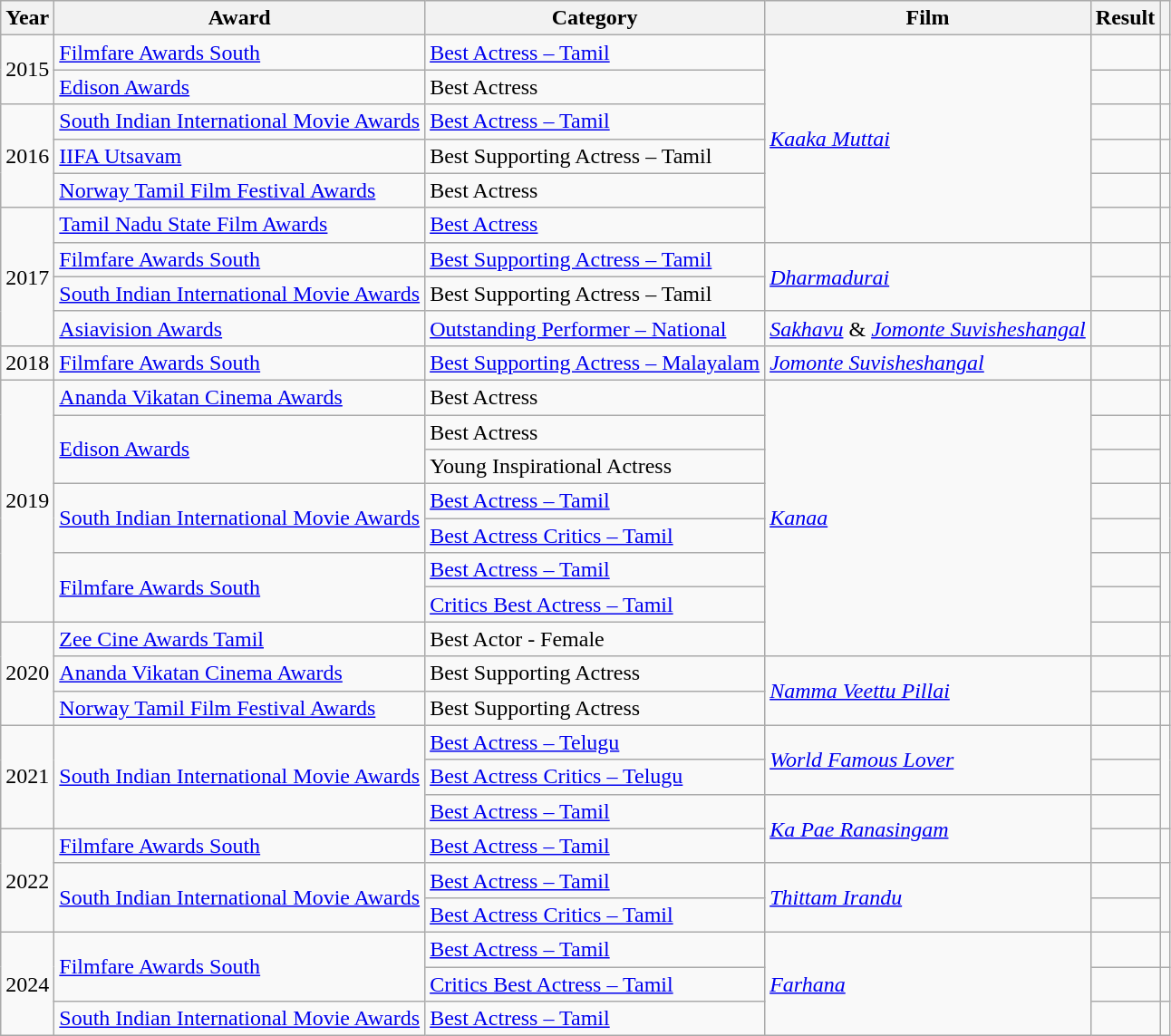<table class="wikitable sortable">
<tr>
<th scope="col">Year</th>
<th scope="col">Award</th>
<th scope="col">Category</th>
<th scope="col">Film</th>
<th scope="col">Result</th>
<th scope="col" class="unsortable"></th>
</tr>
<tr>
<td rowspan="2">2015</td>
<td><a href='#'>Filmfare Awards South</a></td>
<td><a href='#'>Best Actress – Tamil</a></td>
<td rowspan="6"><em><a href='#'>Kaaka Muttai</a></em></td>
<td></td>
<td style="text-align: center;"></td>
</tr>
<tr>
<td><a href='#'>Edison Awards</a></td>
<td>Best Actress</td>
<td></td>
<td style="text-align: center;"></td>
</tr>
<tr>
<td rowspan="3">2016</td>
<td><a href='#'>South Indian International Movie Awards</a></td>
<td><a href='#'>Best Actress – Tamil</a></td>
<td></td>
<td style="text-align: center;"></td>
</tr>
<tr>
<td><a href='#'>IIFA Utsavam</a></td>
<td>Best Supporting Actress – Tamil</td>
<td></td>
<td style="text-align: center;"></td>
</tr>
<tr>
<td><a href='#'>Norway Tamil Film Festival Awards</a></td>
<td>Best Actress</td>
<td></td>
<td style="text-align: center;"></td>
</tr>
<tr>
<td rowspan="4">2017</td>
<td><a href='#'>Tamil Nadu State Film Awards</a></td>
<td><a href='#'>Best Actress</a></td>
<td></td>
<td style="text-align: center;"></td>
</tr>
<tr>
<td><a href='#'>Filmfare Awards South</a></td>
<td><a href='#'>Best Supporting Actress – Tamil</a></td>
<td rowspan=2"><em><a href='#'>Dharmadurai</a></em></td>
<td></td>
<td style="text-align: center;"></td>
</tr>
<tr>
<td><a href='#'>South Indian International Movie Awards</a></td>
<td>Best Supporting Actress – Tamil</td>
<td></td>
<td style="text-align: center;"></td>
</tr>
<tr>
<td><a href='#'>Asiavision Awards</a></td>
<td><a href='#'>Outstanding Performer – National</a></td>
<td><em><a href='#'>Sakhavu</a></em> & <em><a href='#'>Jomonte Suvisheshangal</a></em></td>
<td></td>
<td style="text-align: center;"></td>
</tr>
<tr>
<td>2018</td>
<td><a href='#'>Filmfare Awards South</a></td>
<td><a href='#'>Best Supporting Actress – Malayalam</a></td>
<td><em><a href='#'>Jomonte Suvisheshangal</a></em></td>
<td></td>
<td style="text-align: center;"></td>
</tr>
<tr>
<td rowspan="7">2019</td>
<td><a href='#'>Ananda Vikatan Cinema Awards</a></td>
<td>Best Actress</td>
<td rowspan="8"><em><a href='#'>Kanaa</a></em></td>
<td></td>
<td style="text-align: center;"></td>
</tr>
<tr>
<td rowspan="2"><a href='#'>Edison Awards</a></td>
<td>Best Actress</td>
<td></td>
<td rowspan="2" style="text-align: center;"></td>
</tr>
<tr>
<td>Young Inspirational Actress</td>
<td></td>
</tr>
<tr>
<td rowspan="2"><a href='#'>South Indian International Movie Awards</a></td>
<td><a href='#'>Best Actress – Tamil</a></td>
<td></td>
<td rowspan="2" style="text-align: center;"></td>
</tr>
<tr>
<td><a href='#'>Best Actress Critics – Tamil</a></td>
<td></td>
</tr>
<tr>
<td rowspan="2"><a href='#'>Filmfare Awards South</a></td>
<td><a href='#'>Best Actress – Tamil</a></td>
<td></td>
<td rowspan="2" style="text-align: center;"></td>
</tr>
<tr>
<td><a href='#'>Critics Best Actress – Tamil</a></td>
<td></td>
</tr>
<tr>
<td rowspan="3">2020</td>
<td><a href='#'>Zee Cine Awards Tamil</a></td>
<td>Best Actor - Female</td>
<td></td>
<td style="text-align: center;"></td>
</tr>
<tr>
<td><a href='#'>Ananda Vikatan Cinema Awards</a></td>
<td>Best Supporting Actress</td>
<td rowspan="2"><em><a href='#'>Namma Veettu Pillai</a></em></td>
<td></td>
<td style="text-align: center;"></td>
</tr>
<tr>
<td><a href='#'>Norway Tamil Film Festival Awards</a></td>
<td>Best Supporting Actress</td>
<td></td>
<td style="text-align: center;"></td>
</tr>
<tr>
<td rowspan="3">2021</td>
<td rowspan="3"><a href='#'>South Indian International Movie Awards</a></td>
<td><a href='#'>Best Actress – Telugu</a></td>
<td rowspan="2"><em><a href='#'>World Famous Lover</a></em></td>
<td></td>
<td rowspan="3" style="text-align: center;"></td>
</tr>
<tr>
<td><a href='#'>Best Actress Critics – Telugu</a></td>
<td></td>
</tr>
<tr>
<td><a href='#'>Best Actress – Tamil</a></td>
<td rowspan="2"><em><a href='#'>Ka Pae Ranasingam</a></em></td>
<td></td>
</tr>
<tr>
<td rowspan="3">2022</td>
<td><a href='#'>Filmfare Awards South</a></td>
<td><a href='#'>Best Actress – Tamil</a></td>
<td></td>
<td style="text-align: center;"></td>
</tr>
<tr>
<td rowspan="2"><a href='#'>South Indian International Movie Awards</a></td>
<td><a href='#'>Best Actress – Tamil</a></td>
<td rowspan="2"><em><a href='#'>Thittam Irandu</a></em></td>
<td></td>
<td rowspan="2" style="text-align: center;"></td>
</tr>
<tr>
<td><a href='#'>Best Actress Critics – Tamil</a></td>
<td></td>
</tr>
<tr>
<td rowspan="3">2024</td>
<td rowspan="2"><a href='#'>Filmfare Awards South</a></td>
<td><a href='#'>Best Actress – Tamil</a></td>
<td rowspan="4"><em><a href='#'>Farhana</a></em></td>
<td></td>
<td></td>
</tr>
<tr>
<td><a href='#'>Critics Best Actress – Tamil</a></td>
<td></td>
<td></td>
</tr>
<tr>
<td><a href='#'>South Indian International Movie Awards</a></td>
<td><a href='#'>Best Actress – Tamil</a></td>
<td></td>
<td></td>
</tr>
</table>
